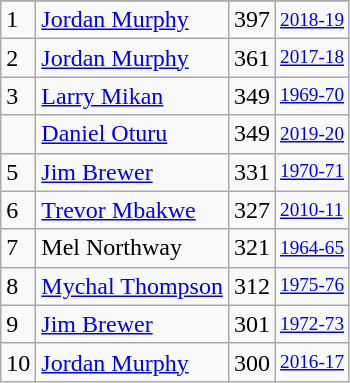<table class="wikitable">
<tr>
</tr>
<tr>
<td>1</td>
<td><a href='#'>Jordan Murphy</a></td>
<td>397</td>
<td style="font-size:80%;"><a href='#'>2018-19</a></td>
</tr>
<tr>
<td>2</td>
<td><a href='#'>Jordan Murphy</a></td>
<td>361</td>
<td style="font-size:80%;"><a href='#'>2017-18</a></td>
</tr>
<tr>
<td>3</td>
<td><a href='#'>Larry Mikan</a></td>
<td>349</td>
<td style="font-size:80%;"><a href='#'>1969-70</a></td>
</tr>
<tr>
<td></td>
<td><a href='#'>Daniel Oturu</a></td>
<td>349</td>
<td style="font-size:80%;"><a href='#'>2019-20</a></td>
</tr>
<tr>
<td>5</td>
<td><a href='#'>Jim Brewer</a></td>
<td>331</td>
<td style="font-size:80%;"><a href='#'>1970-71</a></td>
</tr>
<tr>
<td>6</td>
<td><a href='#'>Trevor Mbakwe</a></td>
<td>327</td>
<td style="font-size:80%;"><a href='#'>2010-11</a></td>
</tr>
<tr>
<td>7</td>
<td>Mel Northway</td>
<td>321</td>
<td style="font-size:80%;"><a href='#'>1964-65</a></td>
</tr>
<tr>
<td>8</td>
<td><a href='#'>Mychal Thompson</a></td>
<td>312</td>
<td style="font-size:80%;"><a href='#'>1975-76</a></td>
</tr>
<tr>
<td>9</td>
<td><a href='#'>Jim Brewer</a></td>
<td>301</td>
<td style="font-size:80%;"><a href='#'>1972-73</a></td>
</tr>
<tr>
<td>10</td>
<td><a href='#'>Jordan Murphy</a></td>
<td>300</td>
<td style="font-size:80%;"><a href='#'>2016-17</a></td>
</tr>
</table>
